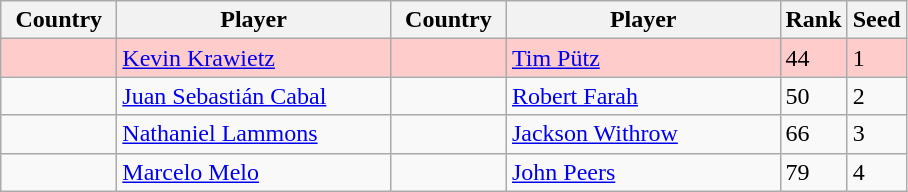<table class="wikitable">
<tr>
<th width="70">Country</th>
<th width="175">Player</th>
<th width="70">Country</th>
<th width="175">Player</th>
<th>Rank</th>
<th>Seed</th>
</tr>
<tr bgcolor=#fcc>
<td></td>
<td><a href='#'>Kevin Krawietz</a></td>
<td></td>
<td><a href='#'>Tim Pütz</a></td>
<td>44</td>
<td>1</td>
</tr>
<tr>
<td></td>
<td><a href='#'>Juan Sebastián Cabal</a></td>
<td></td>
<td><a href='#'>Robert Farah</a></td>
<td>50</td>
<td>2</td>
</tr>
<tr>
<td></td>
<td><a href='#'>Nathaniel Lammons</a></td>
<td></td>
<td><a href='#'>Jackson Withrow</a></td>
<td>66</td>
<td>3</td>
</tr>
<tr>
<td></td>
<td><a href='#'>Marcelo Melo</a></td>
<td></td>
<td><a href='#'>John Peers</a></td>
<td>79</td>
<td>4</td>
</tr>
</table>
